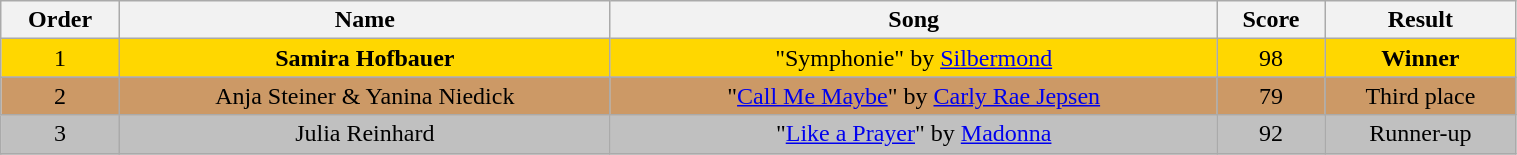<table class="wikitable sortable collapsed" style="text-align:center; width:80%;">
<tr style="text-align:Center; background:#cc;">
<th>Order</th>
<th>Name</th>
<th>Song</th>
<th>Score</th>
<th>Result</th>
</tr>
<tr style="background:gold">
<td>1</td>
<td><strong>Samira Hofbauer</strong></td>
<td>"Symphonie" by <a href='#'>Silbermond</a></td>
<td>98</td>
<td><strong>Winner</strong></td>
</tr>
<tr style="background:#c96">
<td>2</td>
<td>Anja Steiner & Yanina Niedick</td>
<td>"<a href='#'>Call Me Maybe</a>" by <a href='#'>Carly Rae Jepsen</a></td>
<td>79</td>
<td>Third place</td>
</tr>
<tr style="background:silver">
<td>3</td>
<td>Julia Reinhard</td>
<td>"<a href='#'>Like a Prayer</a>" by <a href='#'>Madonna</a></td>
<td>92</td>
<td>Runner-up</td>
</tr>
<tr>
</tr>
</table>
